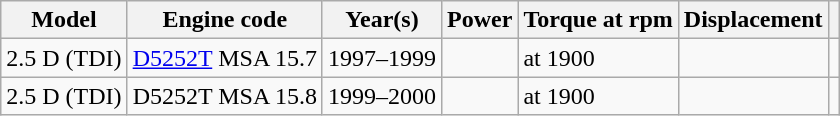<table class="wikitable collapsible sortable">
<tr>
<th>Model</th>
<th>Engine code</th>
<th>Year(s)</th>
<th>Power</th>
<th>Torque at rpm</th>
<th>Displacement</th>
<th></th>
</tr>
<tr>
<td>2.5 D (TDI)</td>
<td><a href='#'>D5252T</a> MSA 15.7</td>
<td>1997–1999</td>
<td></td>
<td> at 1900</td>
<td></td>
<td></td>
</tr>
<tr>
<td>2.5 D (TDI)</td>
<td>D5252T MSA 15.8</td>
<td>1999–2000</td>
<td></td>
<td> at 1900</td>
<td></td>
<td></td>
</tr>
</table>
